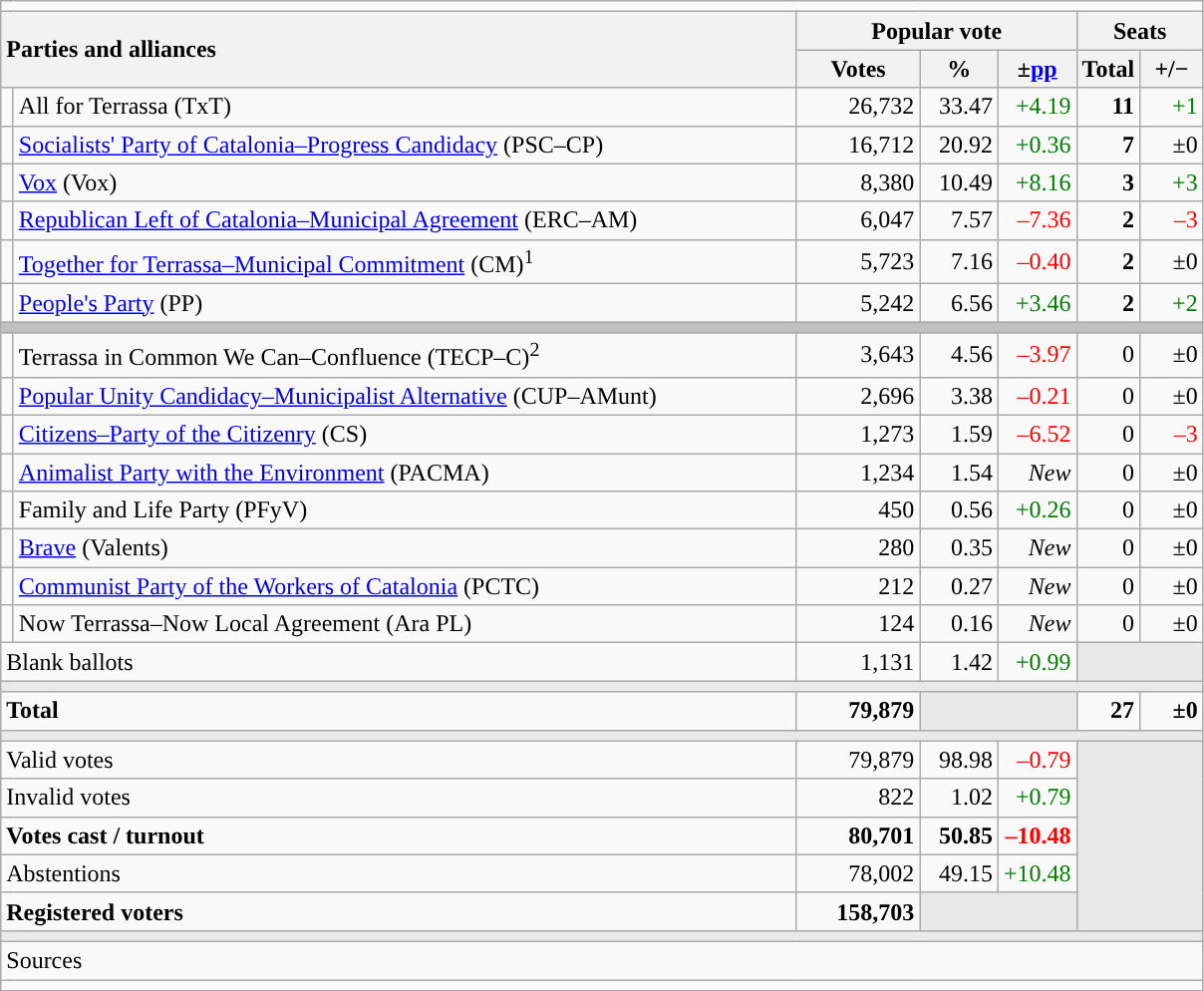<table class="wikitable" style="text-align:right;">
<tr>
<td colspan="7"></td>
</tr>
<tr>
<th style="text-align:left;" rowspan="2" colspan="2" width="525">Parties and alliances</th>
<th colspan="3">Popular vote</th>
<th colspan="2">Seats</th>
</tr>
<tr>
<th width="75">Votes</th>
<th width="45">%</th>
<th width="45">±<a href='#'>pp</a></th>
<th width="35">Total</th>
<th width="35">+/−</th>
</tr>
<tr>
<td width="1" style="color:inherit;background:"></td>
<td align="left">All for Terrassa (TxT)</td>
<td>26,732</td>
<td>33.47</td>
<td style="color:green;">+4.19</td>
<td><strong>11</strong></td>
<td style="color:green;">+1</td>
</tr>
<tr>
<td style="color:inherit;background:"></td>
<td align="left"><a href='#'>Socialists' Party of Catalonia–Progress Candidacy</a> (PSC–CP)</td>
<td>16,712</td>
<td>20.92</td>
<td style="color:green;">+0.36</td>
<td><strong>7</strong></td>
<td>±0</td>
</tr>
<tr>
<td style="color:inherit;background:"></td>
<td align="left"><a href='#'>Vox</a> (Vox)</td>
<td>8,380</td>
<td>10.49</td>
<td style="color:green;">+8.16</td>
<td><strong>3</strong></td>
<td style="color:green;">+3</td>
</tr>
<tr>
<td style="color:inherit;background:"></td>
<td align="left"><a href='#'>Republican Left of Catalonia–Municipal Agreement</a> (ERC–AM)</td>
<td>6,047</td>
<td>7.57</td>
<td style="color:red;">–7.36</td>
<td><strong>2</strong></td>
<td style="color:red;">–3</td>
</tr>
<tr>
<td style="color:inherit;background:"></td>
<td align="left"><a href='#'>Together for Terrassa–Municipal Commitment</a> (CM)<sup>1</sup></td>
<td>5,723</td>
<td>7.16</td>
<td style="color:red;">–0.40</td>
<td><strong>2</strong></td>
<td>±0</td>
</tr>
<tr>
<td style="color:inherit;background:"></td>
<td align="left"><a href='#'>People's Party</a> (PP)</td>
<td>5,242</td>
<td>6.56</td>
<td style="color:green;">+3.46</td>
<td><strong>2</strong></td>
<td style="color:green;">+2</td>
</tr>
<tr>
<td colspan="7" bgcolor="#C0C0C0"></td>
</tr>
<tr>
<td style="color:inherit;background:"></td>
<td align="left">Terrassa in Common We Can–Confluence (TECP–C)<sup>2</sup></td>
<td>3,643</td>
<td>4.56</td>
<td style="color:red;">–3.97</td>
<td>0</td>
<td>±0</td>
</tr>
<tr>
<td style="color:inherit;background:"></td>
<td align="left"><a href='#'>Popular Unity Candidacy–Municipalist Alternative</a> (CUP–AMunt)</td>
<td>2,696</td>
<td>3.38</td>
<td style="color:red;">–0.21</td>
<td>0</td>
<td>±0</td>
</tr>
<tr>
<td style="color:inherit;background:"></td>
<td align="left"><a href='#'>Citizens–Party of the Citizenry</a> (CS)</td>
<td>1,273</td>
<td>1.59</td>
<td style="color:red;">–6.52</td>
<td>0</td>
<td style="color:red;">–3</td>
</tr>
<tr>
<td style="color:inherit;background:"></td>
<td align="left"><a href='#'>Animalist Party with the Environment</a> (PACMA)</td>
<td>1,234</td>
<td>1.54</td>
<td><em>New</em></td>
<td>0</td>
<td>±0</td>
</tr>
<tr>
<td style="color:inherit;background:"></td>
<td align="left">Family and Life Party (PFyV)</td>
<td>450</td>
<td>0.56</td>
<td style="color:green;">+0.26</td>
<td>0</td>
<td>±0</td>
</tr>
<tr>
<td style="color:inherit;background:"></td>
<td align="left"><a href='#'>Brave</a> (Valents)</td>
<td>280</td>
<td>0.35</td>
<td><em>New</em></td>
<td>0</td>
<td>±0</td>
</tr>
<tr>
<td style="color:inherit;background:"></td>
<td align="left"><a href='#'>Communist Party of the Workers of Catalonia</a> (PCTC)</td>
<td>212</td>
<td>0.27</td>
<td><em>New</em></td>
<td>0</td>
<td>±0</td>
</tr>
<tr>
<td style="color:inherit;background:"></td>
<td align="left">Now Terrassa–Now Local Agreement (Ara PL)</td>
<td>124</td>
<td>0.16</td>
<td><em>New</em></td>
<td>0</td>
<td>±0</td>
</tr>
<tr>
<td align="left" colspan="2">Blank ballots</td>
<td>1,131</td>
<td>1.42</td>
<td style="color:green;">+0.99</td>
<td bgcolor="#E9E9E9" colspan="2"></td>
</tr>
<tr>
<td colspan="7" bgcolor="#E9E9E9"></td>
</tr>
<tr style="font-weight:bold;">
<td align="left" colspan="2">Total</td>
<td>79,879</td>
<td bgcolor="#E9E9E9" colspan="2"></td>
<td>27</td>
<td>±0</td>
</tr>
<tr>
<td colspan="7" bgcolor="#E9E9E9"></td>
</tr>
<tr>
<td align="left" colspan="2">Valid votes</td>
<td>79,879</td>
<td>98.98</td>
<td style="color:red;">–0.79</td>
<td bgcolor="#E9E9E9" colspan="2" rowspan="5"></td>
</tr>
<tr>
<td align="left" colspan="2">Invalid votes</td>
<td>822</td>
<td>1.02</td>
<td style="color:green;">+0.79</td>
</tr>
<tr style="font-weight:bold;">
<td align="left" colspan="2">Votes cast / turnout</td>
<td>80,701</td>
<td>50.85</td>
<td style="color:red;">–10.48</td>
</tr>
<tr>
<td align="left" colspan="2">Abstentions</td>
<td>78,002</td>
<td>49.15</td>
<td style="color:green;">+10.48</td>
</tr>
<tr style="font-weight:bold;">
<td align="left" colspan="2">Registered voters</td>
<td>158,703</td>
<td bgcolor="#E9E9E9" colspan="2"></td>
</tr>
<tr>
<td colspan="7" bgcolor="#E9E9E9"></td>
</tr>
<tr>
<td align="left" colspan="7">Sources</td>
</tr>
<tr>
<td colspan="7" style="text-align:left; max-width:790px;"></td>
</tr>
</table>
